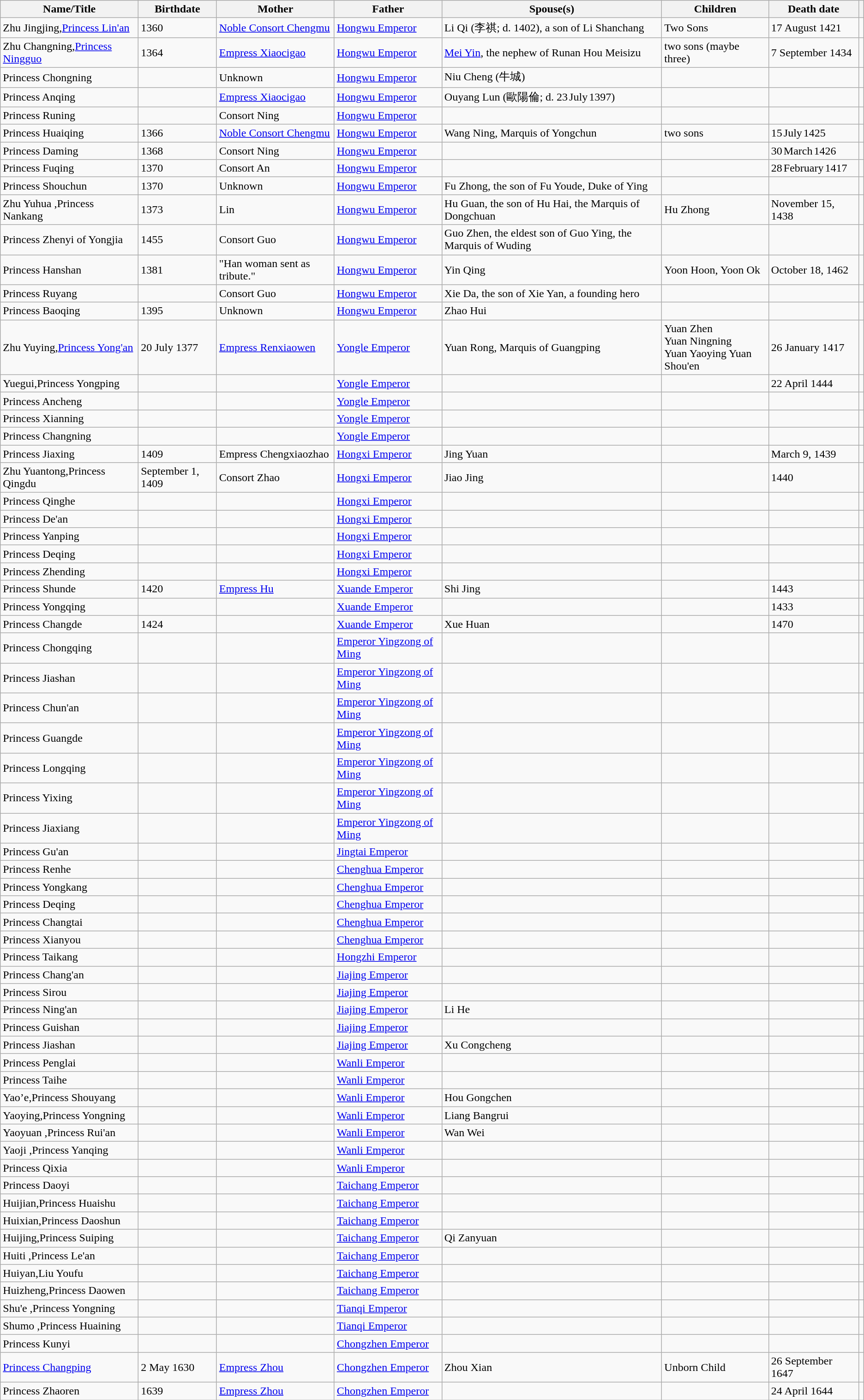<table class="wikitable">
<tr>
<th>Name/Title</th>
<th>Birthdate</th>
<th>Mother</th>
<th>Father</th>
<th>Spouse(s)</th>
<th>Children</th>
<th>Death date</th>
<th></th>
</tr>
<tr>
<td>Zhu Jingjing,<a href='#'>Princess Lin'an</a></td>
<td>1360</td>
<td><a href='#'>Noble Consort Chengmu</a></td>
<td><a href='#'>Hongwu Emperor</a></td>
<td>Li Qi (李祺; d. 1402), a son of Li Shanchang</td>
<td>Two Sons</td>
<td>17 August 1421</td>
<td></td>
</tr>
<tr>
<td>Zhu Changning,<a href='#'>Princess Ningguo</a></td>
<td>1364</td>
<td><a href='#'>Empress Xiaocigao</a></td>
<td><a href='#'>Hongwu Emperor</a></td>
<td><a href='#'>Mei Yin</a>, the nephew of Runan Hou Meisizu</td>
<td>two sons (maybe three)</td>
<td>7 September 1434</td>
<td></td>
</tr>
<tr>
<td>Princess Chongning</td>
<td></td>
<td>Unknown</td>
<td><a href='#'>Hongwu Emperor</a></td>
<td>Niu Cheng (牛城)</td>
<td></td>
<td></td>
<td></td>
</tr>
<tr>
<td>Princess Anqing</td>
<td></td>
<td><a href='#'>Empress Xiaocigao</a></td>
<td><a href='#'>Hongwu Emperor</a></td>
<td>Ouyang Lun (歐陽倫; d. 23 July 1397)</td>
<td></td>
<td></td>
<td></td>
</tr>
<tr>
<td>Princess Runing</td>
<td></td>
<td>Consort Ning</td>
<td><a href='#'>Hongwu Emperor</a></td>
<td></td>
<td></td>
<td></td>
<td></td>
</tr>
<tr>
<td>Princess Huaiqing</td>
<td>1366</td>
<td><a href='#'>Noble Consort Chengmu</a></td>
<td><a href='#'>Hongwu Emperor</a></td>
<td>Wang Ning, Marquis of Yongchun</td>
<td>two sons</td>
<td>15 July 1425</td>
<td></td>
</tr>
<tr>
<td>Princess Daming</td>
<td>1368</td>
<td>Consort Ning</td>
<td><a href='#'>Hongwu Emperor</a></td>
<td></td>
<td></td>
<td>30 March 1426</td>
<td></td>
</tr>
<tr>
<td>Princess Fuqing</td>
<td>1370</td>
<td>Consort An</td>
<td><a href='#'>Hongwu Emperor</a></td>
<td></td>
<td></td>
<td>28 February 1417</td>
<td></td>
</tr>
<tr>
<td>Princess Shouchun</td>
<td>1370</td>
<td>Unknown</td>
<td><a href='#'>Hongwu Emperor</a></td>
<td>Fu Zhong, the son of Fu Youde, Duke of Ying</td>
<td></td>
<td></td>
<td></td>
</tr>
<tr>
<td>Zhu Yuhua ,Princess Nankang</td>
<td>1373</td>
<td>Lin</td>
<td><a href='#'>Hongwu Emperor</a></td>
<td>Hu Guan, the son of Hu Hai, the Marquis of Dongchuan</td>
<td>Hu Zhong</td>
<td>November 15, 1438</td>
<td></td>
</tr>
<tr>
<td>Princess Zhenyi of Yongjia</td>
<td>1455</td>
<td>Consort Guo</td>
<td><a href='#'>Hongwu Emperor</a></td>
<td>Guo Zhen, the eldest son of Guo Ying, the Marquis of Wuding</td>
<td></td>
<td></td>
<td></td>
</tr>
<tr>
<td>Princess Hanshan</td>
<td>1381</td>
<td>"Han woman sent as tribute."</td>
<td><a href='#'>Hongwu Emperor</a></td>
<td>Yin Qing</td>
<td>Yoon Hoon, Yoon Ok</td>
<td>October 18, 1462</td>
<td></td>
</tr>
<tr>
<td>Princess Ruyang</td>
<td></td>
<td>Consort Guo</td>
<td><a href='#'>Hongwu Emperor</a></td>
<td>Xie Da, the son of Xie Yan, a founding hero</td>
<td></td>
<td></td>
<td></td>
</tr>
<tr>
<td>Princess Baoqing</td>
<td>1395</td>
<td>Unknown</td>
<td><a href='#'>Hongwu Emperor</a></td>
<td>Zhao Hui</td>
<td></td>
<td></td>
<td></td>
</tr>
<tr>
<td>Zhu Yuying,<a href='#'>Princess Yong'an</a></td>
<td>20 July 1377</td>
<td><a href='#'>Empress Renxiaowen</a></td>
<td><a href='#'>Yongle Emperor</a></td>
<td>Yuan Rong, Marquis of Guangping</td>
<td>Yuan Zhen<br>Yuan Ningning<br>Yuan Yaoying Yuan Shou'en</td>
<td>26 January 1417</td>
<td></td>
</tr>
<tr>
<td>Yuegui,Princess Yongping</td>
<td></td>
<td></td>
<td><a href='#'>Yongle Emperor</a></td>
<td></td>
<td></td>
<td>22 April 1444</td>
<td></td>
</tr>
<tr>
<td>Princess Ancheng</td>
<td></td>
<td></td>
<td><a href='#'>Yongle Emperor</a></td>
<td></td>
<td></td>
<td></td>
<td></td>
</tr>
<tr>
<td>Princess Xianning</td>
<td></td>
<td></td>
<td><a href='#'>Yongle Emperor</a></td>
<td></td>
<td></td>
<td></td>
<td></td>
</tr>
<tr>
<td>Princess Changning</td>
<td></td>
<td></td>
<td><a href='#'>Yongle Emperor</a></td>
<td></td>
<td></td>
<td></td>
<td></td>
</tr>
<tr>
<td>Princess Jiaxing</td>
<td>1409</td>
<td>Empress Chengxiaozhao</td>
<td><a href='#'>Hongxi Emperor</a></td>
<td>Jing Yuan</td>
<td></td>
<td>March 9, 1439</td>
<td></td>
</tr>
<tr>
<td>Zhu Yuantong,Princess Qingdu</td>
<td>September 1, 1409</td>
<td>Consort Zhao</td>
<td><a href='#'>Hongxi Emperor</a></td>
<td>Jiao Jing</td>
<td></td>
<td>1440</td>
<td></td>
</tr>
<tr>
<td>Princess Qinghe</td>
<td></td>
<td></td>
<td><a href='#'>Hongxi Emperor</a></td>
<td></td>
<td></td>
<td></td>
<td></td>
</tr>
<tr>
<td>Princess De'an</td>
<td></td>
<td></td>
<td><a href='#'>Hongxi Emperor</a></td>
<td></td>
<td></td>
<td></td>
<td></td>
</tr>
<tr>
<td>Princess Yanping</td>
<td></td>
<td></td>
<td><a href='#'>Hongxi Emperor</a></td>
<td></td>
<td></td>
<td></td>
<td></td>
</tr>
<tr>
<td>Princess Deqing</td>
<td></td>
<td></td>
<td><a href='#'>Hongxi Emperor</a></td>
<td></td>
<td></td>
<td></td>
<td></td>
</tr>
<tr>
<td>Princess Zhending</td>
<td></td>
<td></td>
<td><a href='#'>Hongxi Emperor</a></td>
<td></td>
<td></td>
<td></td>
<td></td>
</tr>
<tr>
<td>Princess Shunde</td>
<td>1420</td>
<td><a href='#'>Empress Hu</a></td>
<td><a href='#'>Xuande Emperor</a></td>
<td>Shi Jing</td>
<td></td>
<td>1443</td>
<td></td>
</tr>
<tr>
<td>Princess Yongqing</td>
<td></td>
<td></td>
<td><a href='#'>Xuande Emperor</a></td>
<td></td>
<td></td>
<td>1433</td>
<td></td>
</tr>
<tr>
<td>Princess Changde</td>
<td>1424</td>
<td></td>
<td><a href='#'>Xuande Emperor</a></td>
<td>Xue Huan</td>
<td></td>
<td>1470</td>
<td></td>
</tr>
<tr>
<td>Princess Chongqing</td>
<td></td>
<td></td>
<td><a href='#'>Emperor Yingzong of Ming</a></td>
<td></td>
<td></td>
<td></td>
<td></td>
</tr>
<tr>
<td>Princess Jiashan</td>
<td></td>
<td></td>
<td><a href='#'>Emperor Yingzong of Ming</a></td>
<td></td>
<td></td>
<td></td>
<td></td>
</tr>
<tr>
<td>Princess Chun'an</td>
<td></td>
<td></td>
<td><a href='#'>Emperor Yingzong of Ming</a></td>
<td></td>
<td></td>
<td></td>
<td></td>
</tr>
<tr>
<td>Princess Guangde</td>
<td></td>
<td></td>
<td><a href='#'>Emperor Yingzong of Ming</a></td>
<td></td>
<td></td>
<td></td>
<td></td>
</tr>
<tr>
<td>Princess Longqing</td>
<td></td>
<td></td>
<td><a href='#'>Emperor Yingzong of Ming</a></td>
<td></td>
<td></td>
<td></td>
<td></td>
</tr>
<tr>
<td>Princess Yixing</td>
<td></td>
<td></td>
<td><a href='#'>Emperor Yingzong of Ming</a></td>
<td></td>
<td></td>
<td></td>
<td></td>
</tr>
<tr>
<td>Princess Jiaxiang</td>
<td></td>
<td></td>
<td><a href='#'>Emperor Yingzong of Ming</a></td>
<td></td>
<td></td>
<td></td>
<td></td>
</tr>
<tr>
<td>Princess Gu'an</td>
<td></td>
<td></td>
<td><a href='#'>Jingtai Emperor</a></td>
<td></td>
<td></td>
<td></td>
<td></td>
</tr>
<tr>
<td>Princess Renhe</td>
<td></td>
<td></td>
<td><a href='#'>Chenghua Emperor</a></td>
<td></td>
<td></td>
<td></td>
<td></td>
</tr>
<tr>
<td>Princess Yongkang</td>
<td></td>
<td></td>
<td><a href='#'>Chenghua Emperor</a></td>
<td></td>
<td></td>
<td></td>
<td></td>
</tr>
<tr>
<td>Princess Deqing</td>
<td></td>
<td></td>
<td><a href='#'>Chenghua Emperor</a></td>
<td></td>
<td></td>
<td></td>
<td></td>
</tr>
<tr>
<td>Princess Changtai</td>
<td></td>
<td></td>
<td><a href='#'>Chenghua Emperor</a></td>
<td></td>
<td></td>
<td></td>
<td></td>
</tr>
<tr>
<td>Princess Xianyou</td>
<td></td>
<td></td>
<td><a href='#'>Chenghua Emperor</a></td>
<td></td>
<td></td>
<td></td>
<td></td>
</tr>
<tr>
<td>Princess Taikang</td>
<td></td>
<td></td>
<td><a href='#'>Hongzhi Emperor</a></td>
<td></td>
<td></td>
<td></td>
<td></td>
</tr>
<tr>
<td>Princess Chang'an</td>
<td></td>
<td></td>
<td><a href='#'>Jiajing Emperor</a></td>
<td></td>
<td></td>
<td></td>
<td></td>
</tr>
<tr>
<td>Princess Sirou</td>
<td></td>
<td></td>
<td><a href='#'>Jiajing Emperor</a></td>
<td></td>
<td></td>
<td></td>
<td></td>
</tr>
<tr>
<td>Princess Ning'an</td>
<td></td>
<td></td>
<td><a href='#'>Jiajing Emperor</a></td>
<td>Li He</td>
<td></td>
<td></td>
<td></td>
</tr>
<tr>
<td>Princess Guishan</td>
<td></td>
<td></td>
<td><a href='#'>Jiajing Emperor</a></td>
<td></td>
<td></td>
<td></td>
<td></td>
</tr>
<tr>
<td>Princess Jiashan</td>
<td></td>
<td></td>
<td><a href='#'>Jiajing Emperor</a></td>
<td>Xu Congcheng</td>
<td></td>
<td></td>
<td></td>
</tr>
<tr>
<td>Princess Penglai</td>
<td></td>
<td></td>
<td><a href='#'>Wanli Emperor</a></td>
<td></td>
<td></td>
<td></td>
<td></td>
</tr>
<tr>
<td>Princess Taihe</td>
<td></td>
<td></td>
<td><a href='#'>Wanli Emperor</a></td>
<td></td>
<td></td>
<td></td>
<td></td>
</tr>
<tr>
<td>Yao’e,Princess Shouyang</td>
<td></td>
<td></td>
<td><a href='#'>Wanli Emperor</a></td>
<td>Hou Gongchen</td>
<td></td>
<td></td>
<td></td>
</tr>
<tr>
<td>Yaoying,Princess Yongning</td>
<td></td>
<td></td>
<td><a href='#'>Wanli Emperor</a></td>
<td>Liang Bangrui</td>
<td></td>
<td></td>
<td></td>
</tr>
<tr>
<td>Yaoyuan ,Princess Rui'an</td>
<td></td>
<td></td>
<td><a href='#'>Wanli Emperor</a></td>
<td>Wan Wei</td>
<td></td>
<td></td>
<td></td>
</tr>
<tr>
<td>Yaoji ,Princess Yanqing</td>
<td></td>
<td></td>
<td><a href='#'>Wanli Emperor</a></td>
<td></td>
<td></td>
<td></td>
<td></td>
</tr>
<tr>
<td>Princess Qixia</td>
<td></td>
<td></td>
<td><a href='#'>Wanli Emperor</a></td>
<td></td>
<td></td>
<td></td>
<td></td>
</tr>
<tr>
<td>Princess Daoyi</td>
<td></td>
<td></td>
<td><a href='#'>Taichang Emperor</a></td>
<td></td>
<td></td>
<td></td>
<td></td>
</tr>
<tr>
<td>Huijian,Princess Huaishu</td>
<td></td>
<td></td>
<td><a href='#'>Taichang Emperor</a></td>
<td></td>
<td></td>
<td></td>
<td></td>
</tr>
<tr>
<td>Huixian,Princess Daoshun</td>
<td></td>
<td></td>
<td><a href='#'>Taichang Emperor</a></td>
<td></td>
<td></td>
<td></td>
<td></td>
</tr>
<tr>
<td>Huijing,Princess Suiping</td>
<td></td>
<td></td>
<td><a href='#'>Taichang Emperor</a></td>
<td>Qi Zanyuan</td>
<td></td>
<td></td>
<td></td>
</tr>
<tr>
<td>Huiti ,Princess Le'an</td>
<td></td>
<td></td>
<td><a href='#'>Taichang Emperor</a></td>
<td></td>
<td></td>
<td></td>
<td></td>
</tr>
<tr>
<td>Huiyan,Liu Youfu</td>
<td></td>
<td></td>
<td><a href='#'>Taichang Emperor</a></td>
<td></td>
<td></td>
<td></td>
<td></td>
</tr>
<tr>
<td>Huizheng,Princess Daowen</td>
<td></td>
<td></td>
<td><a href='#'>Taichang Emperor</a></td>
<td></td>
<td></td>
<td></td>
<td></td>
</tr>
<tr>
<td>Shu'e ,Princess Yongning</td>
<td></td>
<td></td>
<td><a href='#'>Tianqi Emperor</a></td>
<td></td>
<td></td>
<td></td>
<td></td>
</tr>
<tr>
<td>Shumo ,Princess Huaining</td>
<td></td>
<td></td>
<td><a href='#'>Tianqi Emperor</a></td>
<td></td>
<td></td>
<td></td>
<td></td>
</tr>
<tr>
<td>Princess Kunyi</td>
<td></td>
<td></td>
<td><a href='#'>Chongzhen Emperor</a></td>
<td></td>
<td></td>
<td></td>
<td></td>
</tr>
<tr>
<td><a href='#'>Princess Changping</a></td>
<td>2 May 1630</td>
<td><a href='#'>Empress Zhou</a></td>
<td><a href='#'>Chongzhen Emperor</a></td>
<td>Zhou Xian</td>
<td>Unborn Child</td>
<td>26 September 1647</td>
<td></td>
</tr>
<tr>
<td>Princess Zhaoren</td>
<td>1639</td>
<td><a href='#'>Empress Zhou</a></td>
<td><a href='#'>Chongzhen Emperor</a></td>
<td></td>
<td></td>
<td>24 April 1644</td>
<td></td>
</tr>
</table>
